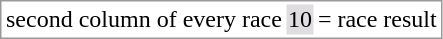<table border="0" style="border: 1px solid #999; background-color:#FFFFFF; text-align:center">
<tr>
<td>second column of every race</td>
<td style="background:#DFDDDF;">10</td>
<td>= race result</td>
</tr>
</table>
